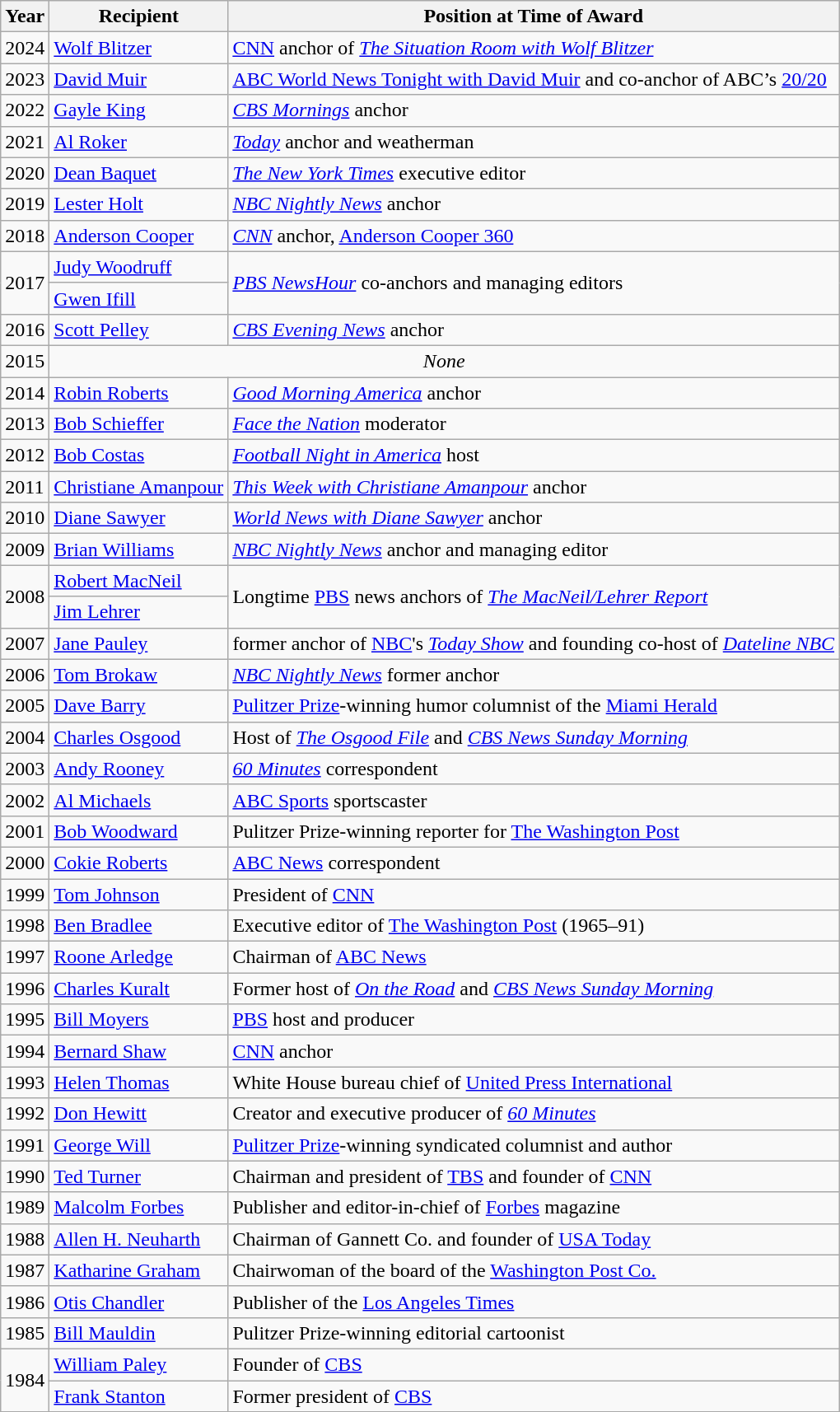<table class="wikitable sortable">
<tr>
<th>Year</th>
<th align="left">Recipient</th>
<th align="left">Position at Time of Award</th>
</tr>
<tr>
<td>2024</td>
<td><a href='#'>Wolf Blitzer</a></td>
<td><a href='#'>CNN</a> anchor of <em><a href='#'>The Situation Room with Wolf Blitzer</a></em></td>
</tr>
<tr>
<td>2023</td>
<td><a href='#'>David Muir</a></td>
<td><a href='#'>ABC World News Tonight with David Muir</a> and co-anchor of ABC’s <a href='#'>20/20</a></td>
</tr>
<tr>
<td>2022</td>
<td><a href='#'>Gayle King</a></td>
<td><em><a href='#'>CBS Mornings</a></em> anchor</td>
</tr>
<tr>
<td>2021</td>
<td><a href='#'>Al Roker</a></td>
<td><em><a href='#'>Today</a></em> anchor and weatherman</td>
</tr>
<tr>
<td>2020</td>
<td><a href='#'>Dean Baquet</a></td>
<td><em><a href='#'>The New York Times</a></em> executive editor</td>
</tr>
<tr>
<td>2019</td>
<td><a href='#'>Lester Holt</a></td>
<td><em><a href='#'>NBC Nightly News</a></em> anchor</td>
</tr>
<tr>
<td>2018</td>
<td><a href='#'>Anderson Cooper</a></td>
<td><em><a href='#'>CNN</a></em> anchor, <a href='#'>Anderson Cooper 360</a></td>
</tr>
<tr>
<td rowspan="2">2017</td>
<td><a href='#'>Judy Woodruff</a></td>
<td rowspan="2"><em><a href='#'>PBS NewsHour</a></em> co-anchors and managing editors</td>
</tr>
<tr>
<td><a href='#'>Gwen Ifill</a></td>
</tr>
<tr>
<td>2016</td>
<td><a href='#'>Scott Pelley</a></td>
<td><em><a href='#'>CBS Evening News</a></em> anchor</td>
</tr>
<tr>
<td>2015</td>
<td colspan="2" style="text-align:center;"><em>None</em></td>
</tr>
<tr>
<td>2014</td>
<td><a href='#'>Robin Roberts</a></td>
<td><em><a href='#'>Good Morning America</a></em> anchor</td>
</tr>
<tr>
<td>2013</td>
<td><a href='#'>Bob Schieffer</a></td>
<td><em><a href='#'>Face the Nation</a></em> moderator</td>
</tr>
<tr>
<td>2012</td>
<td><a href='#'>Bob Costas</a></td>
<td><em><a href='#'>Football Night in America</a></em> host</td>
</tr>
<tr>
<td>2011</td>
<td><a href='#'>Christiane Amanpour</a></td>
<td><em><a href='#'>This Week with Christiane Amanpour</a></em> anchor</td>
</tr>
<tr>
<td>2010</td>
<td><a href='#'>Diane Sawyer</a></td>
<td><em><a href='#'>World News with Diane Sawyer</a></em> anchor</td>
</tr>
<tr>
<td>2009</td>
<td><a href='#'>Brian Williams</a></td>
<td><em><a href='#'>NBC Nightly News</a></em> anchor and managing editor</td>
</tr>
<tr>
<td rowspan="2">2008</td>
<td><a href='#'>Robert MacNeil</a></td>
<td rowspan="2">Longtime <a href='#'>PBS</a> news anchors of <em><a href='#'>The MacNeil/Lehrer Report</a></em></td>
</tr>
<tr>
<td><a href='#'>Jim Lehrer</a></td>
</tr>
<tr>
<td>2007</td>
<td><a href='#'>Jane Pauley</a></td>
<td>former anchor of <a href='#'>NBC</a>'s <em><a href='#'>Today Show</a></em> and founding co-host of <em><a href='#'>Dateline NBC</a></em></td>
</tr>
<tr>
<td>2006</td>
<td><a href='#'>Tom Brokaw</a></td>
<td><em><a href='#'>NBC Nightly News</a></em> former anchor</td>
</tr>
<tr>
<td>2005</td>
<td><a href='#'>Dave Barry</a></td>
<td><a href='#'>Pulitzer Prize</a>-winning humor columnist of the <a href='#'>Miami Herald</a></td>
</tr>
<tr>
<td>2004</td>
<td><a href='#'>Charles Osgood</a></td>
<td>Host of <em><a href='#'>The Osgood File</a></em> and <em><a href='#'>CBS News Sunday Morning</a></em></td>
</tr>
<tr>
<td>2003</td>
<td><a href='#'>Andy Rooney</a></td>
<td><em><a href='#'>60 Minutes</a></em> correspondent</td>
</tr>
<tr>
<td>2002</td>
<td><a href='#'>Al Michaels</a></td>
<td><a href='#'>ABC Sports</a> sportscaster</td>
</tr>
<tr>
<td>2001</td>
<td><a href='#'>Bob Woodward</a></td>
<td>Pulitzer Prize-winning reporter for <a href='#'>The Washington Post</a></td>
</tr>
<tr>
<td>2000</td>
<td><a href='#'>Cokie Roberts</a></td>
<td><a href='#'>ABC News</a> correspondent</td>
</tr>
<tr>
<td>1999</td>
<td><a href='#'>Tom Johnson</a></td>
<td>President of <a href='#'>CNN</a></td>
</tr>
<tr>
<td>1998</td>
<td><a href='#'>Ben Bradlee</a></td>
<td>Executive editor of <a href='#'>The Washington Post</a> (1965–91)</td>
</tr>
<tr>
<td>1997</td>
<td><a href='#'>Roone Arledge</a></td>
<td>Chairman of <a href='#'>ABC News</a></td>
</tr>
<tr>
<td>1996</td>
<td><a href='#'>Charles Kuralt</a></td>
<td>Former host of <em><a href='#'>On the Road</a></em> and <em><a href='#'>CBS News Sunday Morning</a></em></td>
</tr>
<tr>
<td>1995</td>
<td><a href='#'>Bill Moyers</a></td>
<td><a href='#'>PBS</a> host and producer</td>
</tr>
<tr>
<td>1994</td>
<td><a href='#'>Bernard Shaw</a></td>
<td><a href='#'>CNN</a> anchor</td>
</tr>
<tr>
<td>1993</td>
<td><a href='#'>Helen Thomas</a></td>
<td>White House bureau chief of <a href='#'>United Press International</a></td>
</tr>
<tr>
<td>1992</td>
<td><a href='#'>Don Hewitt</a></td>
<td>Creator and executive producer of <em><a href='#'>60 Minutes</a></em></td>
</tr>
<tr>
<td>1991</td>
<td><a href='#'>George Will</a></td>
<td><a href='#'>Pulitzer Prize</a>-winning syndicated columnist and author</td>
</tr>
<tr>
<td>1990</td>
<td><a href='#'>Ted Turner</a></td>
<td>Chairman and president of <a href='#'>TBS</a> and founder of <a href='#'>CNN</a></td>
</tr>
<tr>
<td>1989</td>
<td><a href='#'>Malcolm Forbes</a></td>
<td>Publisher and editor-in-chief of <a href='#'>Forbes</a> magazine</td>
</tr>
<tr>
<td>1988</td>
<td><a href='#'>Allen H. Neuharth</a></td>
<td>Chairman of Gannett Co. and founder of <a href='#'>USA Today</a></td>
</tr>
<tr>
<td>1987</td>
<td><a href='#'>Katharine Graham</a></td>
<td>Chairwoman of the board of the <a href='#'>Washington Post Co.</a></td>
</tr>
<tr>
<td>1986</td>
<td><a href='#'>Otis Chandler</a></td>
<td>Publisher of the <a href='#'>Los Angeles Times</a></td>
</tr>
<tr>
<td>1985</td>
<td><a href='#'>Bill Mauldin</a></td>
<td>Pulitzer Prize-winning editorial cartoonist</td>
</tr>
<tr>
<td rowspan="2">1984</td>
<td><a href='#'>William Paley</a></td>
<td>Founder of <a href='#'>CBS</a></td>
</tr>
<tr>
<td><a href='#'>Frank Stanton</a></td>
<td>Former president of <a href='#'>CBS</a></td>
</tr>
<tr>
</tr>
</table>
